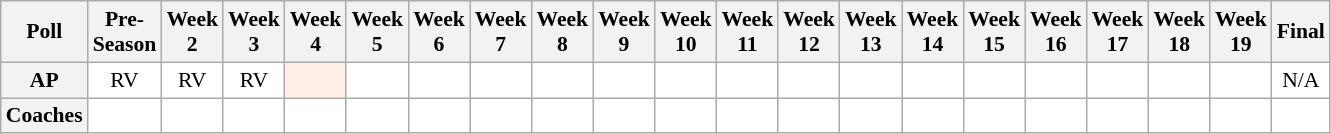<table class="wikitable" style="white-space:nowrap;font-size:90%">
<tr>
<th>Poll</th>
<th>Pre-<br>Season</th>
<th>Week<br>2</th>
<th>Week<br>3</th>
<th>Week<br>4</th>
<th>Week<br>5</th>
<th>Week<br>6</th>
<th>Week<br>7</th>
<th>Week<br>8</th>
<th>Week<br>9</th>
<th>Week<br>10</th>
<th>Week<br>11</th>
<th>Week<br>12</th>
<th>Week<br>13</th>
<th>Week<br>14</th>
<th>Week<br>15</th>
<th>Week<br>16</th>
<th>Week<br>17</th>
<th>Week<br>18</th>
<th>Week<br>19</th>
<th>Final</th>
</tr>
<tr style="text-align:center;">
<th>AP</th>
<td style="background:#FFF;">RV</td>
<td style="background:#FFF;">RV</td>
<td style="background:#FFF;">RV</td>
<td style="background:#FFEFE6;"></td>
<td style="background:#FFF;"></td>
<td style="background:#FFF;"></td>
<td style="background:#FFF;"></td>
<td style="background:#FFF;"></td>
<td style="background:#FFF;"></td>
<td style="background:#FFF;"></td>
<td style="background:#FFF;"></td>
<td style="background:#FFF;"></td>
<td style="background:#FFF;"></td>
<td style="background:#FFF;"></td>
<td style="background:#FFF;"></td>
<td style="background:#FFF;"></td>
<td style="background:#FFF;"></td>
<td style="background:#FFF;"></td>
<td style="background:#FFF;"></td>
<td style="background:#FFF;">N/A</td>
</tr>
<tr style="text-align:center;">
<th>Coaches</th>
<td style="background:#FFF;"></td>
<td style="background:#FFF;"></td>
<td style="background:#FFF;"></td>
<td style="background:#FFF;"></td>
<td style="background:#FFF;"></td>
<td style="background:#FFF;"></td>
<td style="background:#FFF;"></td>
<td style="background:#FFF;"></td>
<td style="background:#FFF;"></td>
<td style="background:#FFF;"></td>
<td style="background:#FFF;"></td>
<td style="background:#FFF;"></td>
<td style="background:#FFF;"></td>
<td style="background:#FFF;"></td>
<td style="background:#FFF;"></td>
<td style="background:#FFF;"></td>
<td style="background:#FFF;"></td>
<td style="background:#FFF;"></td>
<td style="background:#FFF;"></td>
<td style="background:#FFF;"></td>
</tr>
</table>
